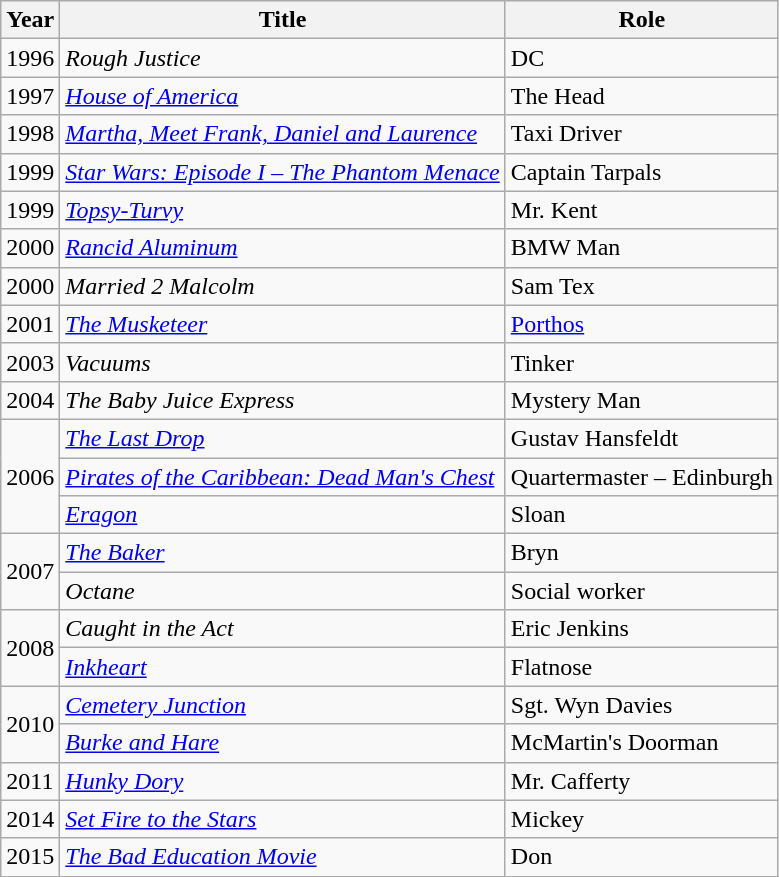<table class="wikitable">
<tr>
<th>Year</th>
<th>Title</th>
<th>Role</th>
</tr>
<tr>
<td>1996</td>
<td><em>Rough Justice</em></td>
<td>DC</td>
</tr>
<tr>
<td>1997</td>
<td><em><a href='#'>House of America</a></em></td>
<td>The Head</td>
</tr>
<tr>
<td>1998</td>
<td><em><a href='#'>Martha, Meet Frank, Daniel and Laurence</a></em></td>
<td>Taxi Driver</td>
</tr>
<tr>
<td>1999</td>
<td><em><a href='#'>Star Wars: Episode I – The Phantom Menace</a></em></td>
<td>Captain Tarpals</td>
</tr>
<tr>
<td>1999</td>
<td><em><a href='#'>Topsy-Turvy</a></em></td>
<td>Mr. Kent</td>
</tr>
<tr>
<td>2000</td>
<td><em><a href='#'>Rancid Aluminum</a></em></td>
<td>BMW Man</td>
</tr>
<tr>
<td>2000</td>
<td><em>Married 2 Malcolm</em></td>
<td>Sam Tex</td>
</tr>
<tr>
<td>2001</td>
<td><em><a href='#'>The Musketeer</a></em></td>
<td><a href='#'>Porthos</a></td>
</tr>
<tr>
<td>2003</td>
<td><em>Vacuums</em></td>
<td>Tinker</td>
</tr>
<tr>
<td>2004</td>
<td><em>The Baby Juice Express</em></td>
<td>Mystery Man</td>
</tr>
<tr>
<td rowspan=3>2006</td>
<td><em><a href='#'>The Last Drop</a></em></td>
<td>Gustav Hansfeldt</td>
</tr>
<tr>
<td><em><a href='#'>Pirates of the Caribbean: Dead Man's Chest</a></em></td>
<td>Quartermaster – Edinburgh</td>
</tr>
<tr>
<td><em><a href='#'>Eragon</a></em></td>
<td>Sloan</td>
</tr>
<tr>
<td rowspan=2>2007</td>
<td><em><a href='#'>The Baker</a></em></td>
<td>Bryn</td>
</tr>
<tr>
<td><em>Octane</em></td>
<td>Social worker</td>
</tr>
<tr>
<td rowspan=2>2008</td>
<td><em>Caught in the Act</em></td>
<td>Eric Jenkins</td>
</tr>
<tr>
<td><em><a href='#'>Inkheart</a></em></td>
<td>Flatnose</td>
</tr>
<tr>
<td rowspan=2>2010</td>
<td><em><a href='#'>Cemetery Junction</a></em></td>
<td>Sgt. Wyn Davies</td>
</tr>
<tr>
<td><em><a href='#'>Burke and Hare</a></em></td>
<td>McMartin's Doorman</td>
</tr>
<tr>
<td>2011</td>
<td><em><a href='#'>Hunky Dory</a></em></td>
<td>Mr. Cafferty</td>
</tr>
<tr>
<td>2014</td>
<td><em><a href='#'>Set Fire to the Stars</a></em></td>
<td>Mickey</td>
</tr>
<tr>
<td>2015</td>
<td><em><a href='#'>The Bad Education Movie</a></em></td>
<td>Don</td>
</tr>
</table>
